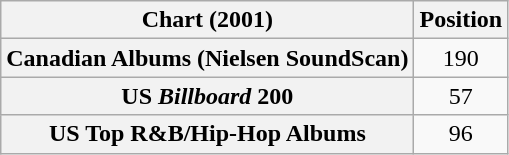<table class="wikitable plainrowheaders">
<tr>
<th scope="col">Chart (2001)</th>
<th scope="col">Position</th>
</tr>
<tr>
<th scope="row">Canadian Albums (Nielsen SoundScan)</th>
<td style="text-align:center;">190</td>
</tr>
<tr>
<th scope="row">US <em>Billboard</em> 200</th>
<td style="text-align:center;">57</td>
</tr>
<tr>
<th scope="row">US Top R&B/Hip-Hop Albums</th>
<td style="text-align:center;">96</td>
</tr>
</table>
